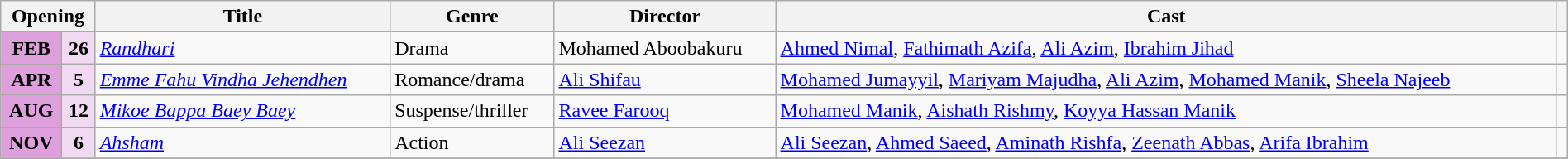<table class="wikitable plainrowheaders" width="100%">
<tr>
<th scope="col" colspan="2">Opening</th>
<th scope="col">Title</th>
<th scope="col">Genre</th>
<th scope="col">Director</th>
<th scope="col">Cast</th>
<th scope="col"></th>
</tr>
<tr>
<td style="text-align:center; background:plum; textcolor:#000;"><strong>FEB</strong></td>
<td style="text-align:center; background:#f1daf1;"><strong>26</strong></td>
<td><em><a href='#'>Randhari</a></em></td>
<td>Drama</td>
<td>Mohamed Aboobakuru</td>
<td><a href='#'>Ahmed Nimal</a>, <a href='#'>Fathimath Azifa</a>, <a href='#'>Ali Azim</a>, <a href='#'>Ibrahim Jihad</a></td>
<td style="text-align:center;"></td>
</tr>
<tr>
<td style="text-align:center; background:plum; textcolor:#000;"><strong>APR</strong></td>
<td style="text-align:center; background:#f1daf1;"><strong>5</strong></td>
<td><em><a href='#'>Emme Fahu Vindha Jehendhen</a></em></td>
<td>Romance/drama</td>
<td><a href='#'>Ali Shifau</a></td>
<td><a href='#'>Mohamed Jumayyil</a>, <a href='#'>Mariyam Majudha</a>, <a href='#'>Ali Azim</a>, <a href='#'>Mohamed Manik</a>, <a href='#'>Sheela Najeeb</a></td>
<td style="text-align:center;"></td>
</tr>
<tr>
<td style="text-align:center; background:plum; textcolor:#000;"><strong>AUG</strong></td>
<td style="text-align:center; background:#f1daf1;"><strong>12</strong></td>
<td><em><a href='#'>Mikoe Bappa Baey Baey</a></em></td>
<td>Suspense/thriller</td>
<td><a href='#'>Ravee Farooq</a></td>
<td><a href='#'>Mohamed Manik</a>, <a href='#'>Aishath Rishmy</a>, <a href='#'>Koyya Hassan Manik</a></td>
<td style="text-align:center;"></td>
</tr>
<tr>
<td style="text-align:center; background:plum; textcolor:#000;"><strong>NOV</strong></td>
<td style="text-align:center; background:#f1daf1;"><strong>6</strong></td>
<td><em><a href='#'>Ahsham</a></em></td>
<td>Action</td>
<td><a href='#'>Ali Seezan</a></td>
<td><a href='#'>Ali Seezan</a>, <a href='#'>Ahmed Saeed</a>, <a href='#'>Aminath Rishfa</a>, <a href='#'>Zeenath Abbas</a>, <a href='#'>Arifa Ibrahim</a></td>
<td style="text-align:center;"></td>
</tr>
<tr>
</tr>
</table>
